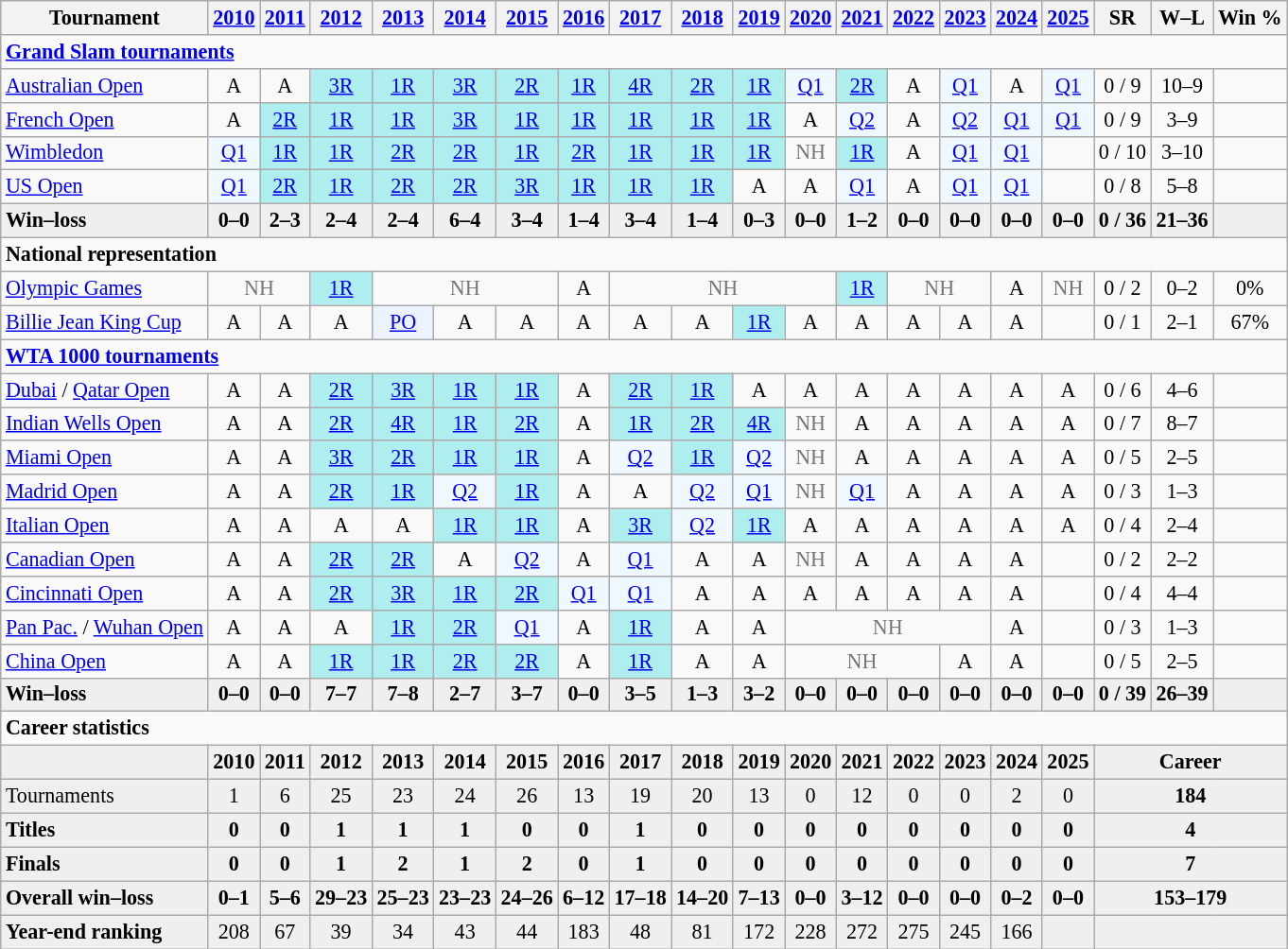<table class="wikitable nowrap" style="text-align:center; font-size:92%">
<tr>
<th>Tournament</th>
<th><a href='#'>2010</a></th>
<th><a href='#'>2011</a></th>
<th><a href='#'>2012</a></th>
<th><a href='#'>2013</a></th>
<th><a href='#'>2014</a></th>
<th><a href='#'>2015</a></th>
<th><a href='#'>2016</a></th>
<th><a href='#'>2017</a></th>
<th><a href='#'>2018</a></th>
<th><a href='#'>2019</a></th>
<th><a href='#'>2020</a></th>
<th><a href='#'>2021</a></th>
<th><a href='#'>2022</a></th>
<th><a href='#'>2023</a></th>
<th><a href='#'>2024</a></th>
<th><a href='#'>2025</a></th>
<th>SR</th>
<th>W–L</th>
<th>Win %</th>
</tr>
<tr>
<td colspan="20" align="left"><strong><a href='#'>Grand Slam tournaments</a></strong></td>
</tr>
<tr>
<td align=left><a href='#'>Australian Open</a></td>
<td>A</td>
<td>A</td>
<td style=background:#afeeee><a href='#'>3R</a></td>
<td style=background:#afeeee><a href='#'>1R</a></td>
<td style=background:#afeeee><a href='#'>3R</a></td>
<td style=background:#afeeee><a href='#'>2R</a></td>
<td style=background:#afeeee><a href='#'>1R</a></td>
<td style=background:#afeeee><a href='#'>4R</a></td>
<td style=background:#afeeee><a href='#'>2R</a></td>
<td style=background:#afeeee><a href='#'>1R</a></td>
<td style=background:#f0f8ff><a href='#'>Q1</a></td>
<td style=background:#afeeee><a href='#'>2R</a></td>
<td>A</td>
<td style=background:#f0f8ff><a href='#'>Q1</a></td>
<td>A</td>
<td style=background:#f0f8ff><a href='#'>Q1</a></td>
<td>0 / 9</td>
<td>10–9</td>
<td></td>
</tr>
<tr>
<td align=left><a href='#'>French Open</a></td>
<td>A</td>
<td style=background:#afeeee><a href='#'>2R</a></td>
<td style=background:#afeeee><a href='#'>1R</a></td>
<td style=background:#afeeee><a href='#'>1R</a></td>
<td style=background:#afeeee><a href='#'>3R</a></td>
<td style=background:#afeeee><a href='#'>1R</a></td>
<td style=background:#afeeee><a href='#'>1R</a></td>
<td style=background:#afeeee><a href='#'>1R</a></td>
<td style=background:#afeeee><a href='#'>1R</a></td>
<td style=background:#afeeee><a href='#'>1R</a></td>
<td>A</td>
<td style=background:#f0f8ff><a href='#'>Q2</a></td>
<td>A</td>
<td style=background:#f0f8ff><a href='#'>Q2</a></td>
<td style=background:#f0f8ff><a href='#'>Q1</a></td>
<td style=background:#f0f8ff><a href='#'>Q1</a></td>
<td>0 / 9</td>
<td>3–9</td>
<td></td>
</tr>
<tr>
<td align=left><a href='#'>Wimbledon</a></td>
<td style=background:#f0f8ff><a href='#'>Q1</a></td>
<td style=background:#afeeee><a href='#'>1R</a></td>
<td style=background:#afeeee><a href='#'>1R</a></td>
<td style=background:#afeeee><a href='#'>2R</a></td>
<td style=background:#afeeee><a href='#'>2R</a></td>
<td style=background:#afeeee><a href='#'>1R</a></td>
<td style=background:#afeeee><a href='#'>2R</a></td>
<td style=background:#afeeee><a href='#'>1R</a></td>
<td style=background:#afeeee><a href='#'>1R</a></td>
<td style=background:#afeeee><a href='#'>1R</a></td>
<td style=color:#767676>NH</td>
<td style=background:#afeeee><a href='#'>1R</a></td>
<td>A</td>
<td style=background:#f0f8ff><a href='#'>Q1</a></td>
<td style=background:#f0f8ff><a href='#'>Q1</a></td>
<td></td>
<td>0 / 10</td>
<td>3–10</td>
<td></td>
</tr>
<tr>
<td align=left><a href='#'>US Open</a></td>
<td style=background:#f0f8ff><a href='#'>Q1</a></td>
<td style=background:#afeeee><a href='#'>2R</a></td>
<td style=background:#afeeee><a href='#'>1R</a></td>
<td style=background:#afeeee><a href='#'>2R</a></td>
<td style=background:#afeeee><a href='#'>2R</a></td>
<td style=background:#afeeee><a href='#'>3R</a></td>
<td style=background:#afeeee><a href='#'>1R</a></td>
<td style=background:#afeeee><a href='#'>1R</a></td>
<td style=background:#afeeee><a href='#'>1R</a></td>
<td>A</td>
<td>A</td>
<td style=background:#f0f8ff><a href='#'>Q1</a></td>
<td>A</td>
<td style=background:#f0f8ff><a href='#'>Q1</a></td>
<td style=background:#f0f8ff><a href='#'>Q1</a></td>
<td></td>
<td>0 / 8</td>
<td>5–8</td>
<td></td>
</tr>
<tr style=background:#efefef;font-weight:bold>
<td style=text-align:left>Win–loss</td>
<td>0–0</td>
<td>2–3</td>
<td>2–4</td>
<td>2–4</td>
<td>6–4</td>
<td>3–4</td>
<td>1–4</td>
<td>3–4</td>
<td>1–4</td>
<td>0–3</td>
<td>0–0</td>
<td>1–2</td>
<td>0–0</td>
<td>0–0</td>
<td>0–0</td>
<td>0–0</td>
<td>0 / 36</td>
<td>21–36</td>
<td></td>
</tr>
<tr>
<td colspan="20" align="left"><strong>National representation</strong></td>
</tr>
<tr>
<td align=left><a href='#'>Olympic Games</a></td>
<td colspan=2 style=color:#767676>NH</td>
<td bgcolor=afeeee><a href='#'>1R</a></td>
<td colspan=3 style=color:#767676>NH</td>
<td>A</td>
<td colspan=4 style=color:#767676>NH</td>
<td bgcolor=afeeee><a href='#'>1R</a></td>
<td colspan=2 style=color:#767676>NH</td>
<td>A</td>
<td style=color:#767676>NH</td>
<td>0 / 2</td>
<td>0–2</td>
<td>0%</td>
</tr>
<tr>
<td style="text-align:left"><a href='#'>Billie Jean King Cup</a></td>
<td>A</td>
<td>A</td>
<td>A</td>
<td bgcolor=ecf2ff><a href='#'>PO</a></td>
<td>A</td>
<td>A</td>
<td>A</td>
<td>A</td>
<td>A</td>
<td bgcolor=afeeee><a href='#'>1R</a></td>
<td>A</td>
<td>A</td>
<td>A</td>
<td>A</td>
<td>A</td>
<td></td>
<td>0 / 1</td>
<td>2–1</td>
<td>67%</td>
</tr>
<tr>
<td colspan="20" align="left"><strong><a href='#'>WTA 1000 tournaments</a></strong></td>
</tr>
<tr>
<td align=left><a href='#'>Dubai</a> / <a href='#'>Qatar Open</a></td>
<td>A</td>
<td>A</td>
<td style=background:#afeeee><a href='#'>2R</a></td>
<td style=background:#afeeee><a href='#'>3R</a></td>
<td style=background:#afeeee><a href='#'>1R</a></td>
<td style=background:#afeeee><a href='#'>1R</a></td>
<td>A</td>
<td style=background:#afeeee><a href='#'>2R</a></td>
<td style=background:#afeeee><a href='#'>1R</a></td>
<td>A</td>
<td>A</td>
<td>A</td>
<td>A</td>
<td>A</td>
<td>A</td>
<td>A</td>
<td>0 / 6</td>
<td>4–6</td>
<td></td>
</tr>
<tr>
<td align=left><a href='#'>Indian Wells Open</a></td>
<td>A</td>
<td>A</td>
<td style=background:#afeeee><a href='#'>2R</a></td>
<td style=background:#afeeee><a href='#'>4R</a></td>
<td style=background:#afeeee><a href='#'>1R</a></td>
<td style=background:#afeeee><a href='#'>2R</a></td>
<td>A</td>
<td style=background:#afeeee><a href='#'>1R</a></td>
<td style=background:#afeeee><a href='#'>2R</a></td>
<td style=background:#afeeee><a href='#'>4R</a></td>
<td style="color:#767676">NH</td>
<td>A</td>
<td>A</td>
<td>A</td>
<td>A</td>
<td>A</td>
<td>0 / 7</td>
<td>8–7</td>
<td></td>
</tr>
<tr>
<td align=left><a href='#'>Miami Open</a></td>
<td>A</td>
<td>A</td>
<td style=background:#afeeee><a href='#'>3R</a></td>
<td style=background:#afeeee><a href='#'>2R</a></td>
<td style=background:#afeeee><a href='#'>1R</a></td>
<td style=background:#afeeee><a href='#'>1R</a></td>
<td>A</td>
<td style=background:#f0f8ff><a href='#'>Q2</a></td>
<td style=background:#afeeee><a href='#'>1R</a></td>
<td style=background:#f0f8ff><a href='#'>Q2</a></td>
<td style=color:#767676>NH</td>
<td>A</td>
<td>A</td>
<td>A</td>
<td>A</td>
<td>A</td>
<td>0 / 5</td>
<td>2–5</td>
<td></td>
</tr>
<tr>
<td align=left><a href='#'>Madrid Open</a></td>
<td>A</td>
<td>A</td>
<td style=background:#afeeee><a href='#'>2R</a></td>
<td style=background:#afeeee><a href='#'>1R</a></td>
<td style=background:#f0f8ff><a href='#'>Q2</a></td>
<td style=background:#afeeee><a href='#'>1R</a></td>
<td>A</td>
<td>A</td>
<td style=background:#f0f8ff><a href='#'>Q2</a></td>
<td style=background:#f0f8ff><a href='#'>Q1</a></td>
<td style=color:#767676>NH</td>
<td style=background:#f0f8ff><a href='#'>Q1</a></td>
<td>A</td>
<td>A</td>
<td>A</td>
<td>A</td>
<td>0 / 3</td>
<td>1–3</td>
<td></td>
</tr>
<tr>
<td align=left><a href='#'>Italian Open</a></td>
<td>A</td>
<td>A</td>
<td>A</td>
<td>A</td>
<td style=background:#afeeee><a href='#'>1R</a></td>
<td style=background:#afeeee><a href='#'>1R</a></td>
<td>A</td>
<td style=background:#afeeee><a href='#'>3R</a></td>
<td style=background:#f0f8ff><a href='#'>Q2</a></td>
<td style=background:#afeeee><a href='#'>1R</a></td>
<td>A</td>
<td>A</td>
<td>A</td>
<td>A</td>
<td>A</td>
<td>A</td>
<td>0 / 4</td>
<td>2–4</td>
<td></td>
</tr>
<tr>
<td align=left><a href='#'>Canadian Open</a></td>
<td>A</td>
<td>A</td>
<td style=background:#afeeee><a href='#'>2R</a></td>
<td style=background:#afeeee><a href='#'>2R</a></td>
<td>A</td>
<td style=background:#f0f8ff><a href='#'>Q2</a></td>
<td>A</td>
<td style=background:#f0f8ff><a href='#'>Q1</a></td>
<td>A</td>
<td>A</td>
<td style=color:#767676>NH</td>
<td>A</td>
<td>A</td>
<td>A</td>
<td>A</td>
<td></td>
<td>0 / 2</td>
<td>2–2</td>
<td></td>
</tr>
<tr>
<td align=left><a href='#'>Cincinnati Open</a></td>
<td>A</td>
<td>A</td>
<td style=background:#afeeee><a href='#'>2R</a></td>
<td style=background:#afeeee><a href='#'>3R</a></td>
<td style=background:#afeeee><a href='#'>1R</a></td>
<td style=background:#afeeee><a href='#'>2R</a></td>
<td style=background:#f0f8ff><a href='#'>Q1</a></td>
<td style=background:#f0f8ff><a href='#'>Q1</a></td>
<td>A</td>
<td>A</td>
<td>A</td>
<td>A</td>
<td>A</td>
<td>A</td>
<td>A</td>
<td></td>
<td>0 / 4</td>
<td>4–4</td>
<td></td>
</tr>
<tr>
<td align=left><a href='#'>Pan Pac.</a> / <a href='#'>Wuhan Open</a></td>
<td>A</td>
<td>A</td>
<td>A</td>
<td style=background:#afeeee><a href='#'>1R</a></td>
<td style=background:#afeeee><a href='#'>2R</a></td>
<td style=background:#f0f8ff><a href='#'>Q1</a></td>
<td>A</td>
<td style=background:#afeeee><a href='#'>1R</a></td>
<td>A</td>
<td>A</td>
<td colspan="4" style="color:#767676">NH</td>
<td>A</td>
<td></td>
<td>0 / 3</td>
<td>1–3</td>
<td></td>
</tr>
<tr>
<td align=left><a href='#'>China Open</a></td>
<td>A</td>
<td>A</td>
<td style=background:#afeeee><a href='#'>1R</a></td>
<td style=background:#afeeee><a href='#'>1R</a></td>
<td style=background:#afeeee><a href='#'>2R</a></td>
<td style=background:#afeeee><a href='#'>2R</a></td>
<td>A</td>
<td style=background:#afeeee><a href='#'>1R</a></td>
<td>A</td>
<td>A</td>
<td colspan="3" style="color:#767676">NH</td>
<td>A</td>
<td>A</td>
<td></td>
<td>0 / 5</td>
<td>2–5</td>
<td></td>
</tr>
<tr style=background:#efefef;font-weight:bold>
<td style=text-align:left>Win–loss</td>
<td>0–0</td>
<td>0–0</td>
<td>7–7</td>
<td>7–8</td>
<td>2–7</td>
<td>3–7</td>
<td>0–0</td>
<td>3–5</td>
<td>1–3</td>
<td>3–2</td>
<td>0–0</td>
<td>0–0</td>
<td>0–0</td>
<td>0–0</td>
<td>0–0</td>
<td>0–0</td>
<td>0 / 39</td>
<td>26–39</td>
<td></td>
</tr>
<tr>
<td colspan="20" align="left"><strong>Career statistics</strong></td>
</tr>
<tr style="font-weight:bold; background:#efefef;">
<td></td>
<td>2010</td>
<td>2011</td>
<td>2012</td>
<td>2013</td>
<td>2014</td>
<td>2015</td>
<td>2016</td>
<td>2017</td>
<td>2018</td>
<td>2019</td>
<td>2020</td>
<td>2021</td>
<td>2022</td>
<td>2023</td>
<td>2024</td>
<td>2025</td>
<td colspan="3">Career</td>
</tr>
<tr bgcolor=efefef>
<td align=left>Tournaments</td>
<td>1</td>
<td>6</td>
<td>25</td>
<td>23</td>
<td>24</td>
<td>26</td>
<td>13</td>
<td>19</td>
<td>20</td>
<td>13</td>
<td>0</td>
<td>12</td>
<td>0</td>
<td>0</td>
<td>2</td>
<td>0</td>
<td colspan="3"><strong>184</strong></td>
</tr>
<tr style=font-weight:bold;background:#efefef>
<td align=left>Titles</td>
<td>0</td>
<td>0</td>
<td>1</td>
<td>1</td>
<td>1</td>
<td>0</td>
<td>0</td>
<td>1</td>
<td>0</td>
<td>0</td>
<td>0</td>
<td>0</td>
<td>0</td>
<td>0</td>
<td>0</td>
<td>0</td>
<td colspan="3">4</td>
</tr>
<tr style=font-weight:bold;background:#efefef>
<td align=left>Finals</td>
<td>0</td>
<td>0</td>
<td>1</td>
<td>2</td>
<td>1</td>
<td>2</td>
<td>0</td>
<td>1</td>
<td>0</td>
<td>0</td>
<td>0</td>
<td>0</td>
<td>0</td>
<td>0</td>
<td>0</td>
<td>0</td>
<td colspan="3">7</td>
</tr>
<tr style=font-weight:bold;background:#efefef>
<td align=left>Overall win–loss</td>
<td>0–1</td>
<td>5–6</td>
<td>29–23</td>
<td>25–23</td>
<td>23–23</td>
<td>24–26</td>
<td>6–12</td>
<td>17–18</td>
<td>14–20</td>
<td>7–13</td>
<td>0–0</td>
<td>3–12</td>
<td>0–0</td>
<td>0–0</td>
<td>0–2</td>
<td>0–0</td>
<td colspan="3">153–179</td>
</tr>
<tr style=background:#efefef>
<td align=left><strong>Year-end ranking</strong></td>
<td>208</td>
<td>67</td>
<td>39</td>
<td>34</td>
<td>43</td>
<td>44</td>
<td>183</td>
<td>48</td>
<td>81</td>
<td>172</td>
<td>228</td>
<td>272</td>
<td>275</td>
<td>245</td>
<td>166</td>
<td></td>
<td colspan="3"><strong></strong></td>
</tr>
</table>
